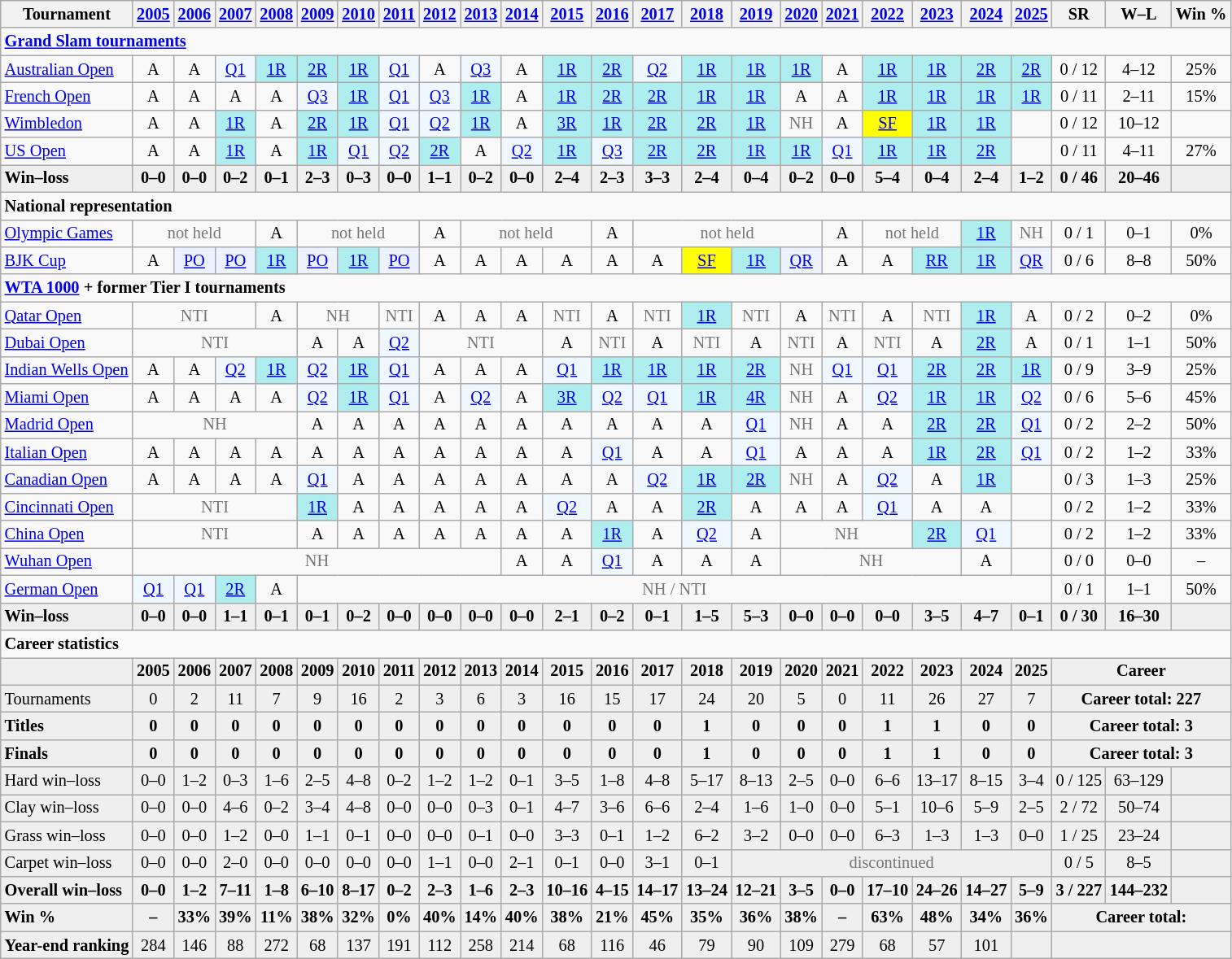<table class="wikitable nowrap" style=font-size:85%;text-align:center>
<tr>
<th>Tournament</th>
<th><a href='#'>2005</a></th>
<th><a href='#'>2006</a></th>
<th><a href='#'>2007</a></th>
<th><a href='#'>2008</a></th>
<th><a href='#'>2009</a></th>
<th><a href='#'>2010</a></th>
<th><a href='#'>2011</a></th>
<th><a href='#'>2012</a></th>
<th><a href='#'>2013</a></th>
<th><a href='#'>2014</a></th>
<th><a href='#'>2015</a></th>
<th><a href='#'>2016</a></th>
<th><a href='#'>2017</a></th>
<th><a href='#'>2018</a></th>
<th><a href='#'>2019</a></th>
<th><a href='#'>2020</a></th>
<th><a href='#'>2021</a></th>
<th><a href='#'>2022</a></th>
<th><a href='#'>2023</a></th>
<th><a href='#'>2024</a></th>
<th><a href='#'>2025</a></th>
<th>SR</th>
<th>W–L</th>
<th>Win %</th>
</tr>
<tr>
<td colspan="25" align="left"><strong><a href='#'>Grand Slam tournaments</a></strong></td>
</tr>
<tr>
<td style="text-align:left"><a href='#'>Australian Open</a></td>
<td>A</td>
<td>A</td>
<td bgcolor=f0f8ff><a href='#'>Q1</a></td>
<td style="background:#afeeee;"><a href='#'>1R</a></td>
<td style="background:#afeeee;"><a href='#'>2R</a></td>
<td style="background:#afeeee;"><a href='#'>1R</a></td>
<td bgcolor=f0f8ff><a href='#'>Q1</a></td>
<td>A</td>
<td bgcolor=f0f8ff><a href='#'>Q3</a></td>
<td>A</td>
<td style="background:#afeeee;"><a href='#'>1R</a></td>
<td style="background:#afeeee;"><a href='#'>2R</a></td>
<td bgcolor=f0f8ff><a href='#'>Q2</a></td>
<td style="background:#afeeee;"><a href='#'>1R</a></td>
<td style="background:#afeeee;"><a href='#'>1R</a></td>
<td style="background:#afeeee;"><a href='#'>1R</a></td>
<td>A</td>
<td style="background:#afeeee;"><a href='#'>1R</a></td>
<td style="background:#afeeee;"><a href='#'>1R</a></td>
<td style="background:#afeeee;"><a href='#'>2R</a></td>
<td style="background:#afeeee;"><a href='#'>2R</a></td>
<td>0 / 12</td>
<td>4–12</td>
<td>25%</td>
</tr>
<tr>
<td style="text-align:left"><a href='#'>French Open</a></td>
<td>A</td>
<td>A</td>
<td>A</td>
<td>A</td>
<td bgcolor=f0f8ff><a href='#'>Q3</a></td>
<td style="background:#afeeee;"><a href='#'>1R</a></td>
<td bgcolor=f0f8ff><a href='#'>Q1</a></td>
<td bgcolor=f0f8ff><a href='#'>Q3</a></td>
<td style="background:#afeeee;"><a href='#'>1R</a></td>
<td>A</td>
<td style="background:#afeeee;"><a href='#'>1R</a></td>
<td style="background:#afeeee;"><a href='#'>2R</a></td>
<td style="background:#afeeee;"><a href='#'>2R</a></td>
<td style="background:#afeeee;"><a href='#'>1R</a></td>
<td style="background:#afeeee;"><a href='#'>1R</a></td>
<td>A</td>
<td>A</td>
<td style="background:#afeeee;"><a href='#'>1R</a></td>
<td style="background:#afeeee;"><a href='#'>1R</a></td>
<td style="background:#afeeee;"><a href='#'>1R</a></td>
<td style="background:#afeeee;"><a href='#'>1R</a></td>
<td>0 / 11</td>
<td>2–11</td>
<td>15%</td>
</tr>
<tr>
<td style="text-align:left"><a href='#'>Wimbledon</a></td>
<td>A</td>
<td>A</td>
<td style="background:#afeeee;"><a href='#'>1R</a></td>
<td>A</td>
<td style="background:#afeeee;"><a href='#'>2R</a></td>
<td style="background:#afeeee;"><a href='#'>1R</a></td>
<td bgcolor=f0f8ff><a href='#'>Q1</a></td>
<td bgcolor=f0f8ff><a href='#'>Q2</a></td>
<td style="background:#afeeee;"><a href='#'>1R</a></td>
<td>A</td>
<td style="background:#afeeee;"><a href='#'>3R</a></td>
<td style="background:#afeeee;"><a href='#'>1R</a></td>
<td style="background:#afeeee;"><a href='#'>2R</a></td>
<td style="background:#afeeee;"><a href='#'>2R</a></td>
<td style="background:#afeeee;"><a href='#'>1R</a></td>
<td style="color:#767676">NH</td>
<td>A</td>
<td style="background:yellow;"><a href='#'>SF</a></td>
<td style="background:#afeeee;"><a href='#'>1R</a></td>
<td style="background:#afeeee;"><a href='#'>1R</a></td>
<td></td>
<td>0 / 12</td>
<td>10–12</td>
<td></td>
</tr>
<tr>
<td style="text-align:left"><a href='#'>US Open</a></td>
<td>A</td>
<td>A</td>
<td style="background:#afeeee;"><a href='#'>1R</a></td>
<td>A</td>
<td style="background:#afeeee;"><a href='#'>1R</a></td>
<td bgcolor=f0f8ff><a href='#'>Q1</a></td>
<td bgcolor=f0f8ff><a href='#'>Q2</a></td>
<td style="background:#afeeee;"><a href='#'>2R</a></td>
<td>A</td>
<td bgcolor=f0f8ff><a href='#'>Q2</a></td>
<td style="background:#afeeee;"><a href='#'>1R</a></td>
<td bgcolor=f0f8ff><a href='#'>Q3</a></td>
<td style="background:#afeeee;"><a href='#'>2R</a></td>
<td style="background:#afeeee;"><a href='#'>2R</a></td>
<td style="background:#afeeee;"><a href='#'>1R</a></td>
<td style="background:#afeeee;"><a href='#'>1R</a></td>
<td bgcolor=f0f8ff><a href='#'>Q1</a></td>
<td style="background:#afeeee;"><a href='#'>1R</a></td>
<td style="background:#afeeee;"><a href='#'>1R</a></td>
<td style="background:#afeeee;"><a href='#'>2R</a></td>
<td></td>
<td>0 / 11</td>
<td>4–11</td>
<td>27%</td>
</tr>
<tr style="font-weight:bold; background:#efefef;">
<td style=text-align:left>Win–loss</td>
<td>0–0</td>
<td>0–0</td>
<td>0–2</td>
<td>0–1</td>
<td>2–3</td>
<td>0–3</td>
<td>0–0</td>
<td>1–1</td>
<td>0–2</td>
<td>0–0</td>
<td>2–4</td>
<td>2–3</td>
<td>3–3</td>
<td>2–4</td>
<td>0–4</td>
<td>0–2</td>
<td>0–0</td>
<td>5–4</td>
<td>0–4</td>
<td>2–4</td>
<td>1–2</td>
<td>0 / 46</td>
<td>20–46</td>
<td></td>
</tr>
<tr>
<td colspan="25" align="left"><strong>National representation</strong></td>
</tr>
<tr>
<td style="text-align:left"><a href='#'>Olympic Games</a></td>
<td colspan=3 style=color:#767676>not held</td>
<td>A</td>
<td colspan=3 style=color:#767676>not held</td>
<td>A</td>
<td colspan=3 style=color:#767676>not held</td>
<td>A</td>
<td colspan=4 style=color:#767676>not held</td>
<td>A</td>
<td colspan=2 style=color:#767676>not held</td>
<td style="background:#afeeee;"><a href='#'>1R</a></td>
<td style=color:#767676>NH</td>
<td>0 / 1</td>
<td>0–1</td>
<td>0%</td>
</tr>
<tr>
<td style="text-align:left"><a href='#'>BJK Cup</a></td>
<td>A</td>
<td bgcolor=ecf2ff><a href='#'>PO</a></td>
<td bgcolor=ecf2ff><a href='#'>PO</a></td>
<td bgcolor=afeeee><a href='#'>1R</a></td>
<td bgcolor=ecf2ff><a href='#'>PO</a></td>
<td bgcolor=afeeee><a href='#'>1R</a></td>
<td bgcolor=ecf2ff><a href='#'>PO</a></td>
<td>A</td>
<td>A</td>
<td>A</td>
<td>A</td>
<td>A</td>
<td>A</td>
<td bgcolor=yellow><a href='#'>SF</a></td>
<td bgcolor=afeeee><a href='#'>1R</a></td>
<td bgcolor=ecf2ff><a href='#'>QR</a></td>
<td>A</td>
<td>A</td>
<td bgcolor=afeeee><a href='#'>RR</a></td>
<td bgcolor=afeeee><a href='#'>1R</a></td>
<td bgcolor=ecf2ff><a href='#'>QR</a></td>
<td>0 / 6</td>
<td>8–8</td>
<td>50%</td>
</tr>
<tr>
<td colspan="25" align="left"><strong><a href='#'>WTA 1000</a> + former Tier I tournaments</strong></td>
</tr>
<tr>
<td align=left><a href='#'>Qatar Open</a></td>
<td colspan=3 style=color:#767676>NTI</td>
<td>A</td>
<td colspan=2 style=color:#767676>NH</td>
<td style=color:#767676>NTI</td>
<td>A</td>
<td>A</td>
<td>A</td>
<td style=color:#767676>NTI</td>
<td>A</td>
<td style=color:#767676>NTI</td>
<td bgcolor=afeeee><a href='#'>1R</a></td>
<td style=color:#767676>NTI</td>
<td>A</td>
<td style=color:#767676>NTI</td>
<td>A</td>
<td style=color:#767676>NTI</td>
<td bgcolor=afeeee><a href='#'>1R</a></td>
<td>A</td>
<td>0 / 2</td>
<td>0–2</td>
<td>0%</td>
</tr>
<tr>
<td align=left><a href='#'>Dubai Open</a></td>
<td colspan=4 style=color:#767676>NTI</td>
<td>A</td>
<td>A</td>
<td bgcolor=f0f8ff><a href='#'>Q2</a></td>
<td colspan=3 style=color:#767676>NTI</td>
<td>A</td>
<td style=color:#767676>NTI</td>
<td>A</td>
<td style=color:#767676>NTI</td>
<td>A</td>
<td style=color:#767676>NTI</td>
<td>A</td>
<td style=color:#767676>NTI</td>
<td>A</td>
<td bgcolor=afeeee><a href='#'>2R</a></td>
<td>A</td>
<td>0 / 1</td>
<td>1–1</td>
<td>50%</td>
</tr>
<tr>
<td align=left><a href='#'>Indian Wells Open</a></td>
<td>A</td>
<td>A</td>
<td bgcolor=f0f8ff><a href='#'>Q2</a></td>
<td bgcolor=afeeee><a href='#'>1R</a></td>
<td bgcolor=f0f8ff><a href='#'>Q2</a></td>
<td bgcolor=afeeee><a href='#'>1R</a></td>
<td bgcolor=f0f8ff><a href='#'>Q1</a></td>
<td>A</td>
<td>A</td>
<td>A</td>
<td bgcolor=f0f8ff><a href='#'>Q1</a></td>
<td bgcolor=afeeee><a href='#'>1R</a></td>
<td bgcolor=afeeee><a href='#'>1R</a></td>
<td bgcolor=afeeee><a href='#'>1R</a></td>
<td bgcolor=afeeee><a href='#'>2R</a></td>
<td style="color:#767676">NH</td>
<td bgcolor=f0f8ff><a href='#'>Q1</a></td>
<td bgcolor=f0f8ff><a href='#'>Q1</a></td>
<td bgcolor=afeeee><a href='#'>2R</a></td>
<td bgcolor=afeeee><a href='#'>2R</a></td>
<td bgcolor=afeeee><a href='#'>1R</a></td>
<td>0 / 9</td>
<td>3–9</td>
<td>25%</td>
</tr>
<tr>
<td align=left><a href='#'>Miami Open</a></td>
<td>A</td>
<td>A</td>
<td>A</td>
<td>A</td>
<td bgcolor=f0f8ff><a href='#'>Q2</a></td>
<td bgcolor=afeeee><a href='#'>1R</a></td>
<td bgcolor=f0f8ff><a href='#'>Q1</a></td>
<td>A</td>
<td bgcolor=f0f8ff><a href='#'>Q2</a></td>
<td>A</td>
<td bgcolor=afeeee><a href='#'>3R</a></td>
<td bgcolor=f0f8ff><a href='#'>Q2</a></td>
<td bgcolor=f0f8ff><a href='#'>Q1</a></td>
<td bgcolor=afeeee><a href='#'>1R</a></td>
<td bgcolor=afeeee><a href='#'>4R</a></td>
<td style="color:#767676">NH</td>
<td>A</td>
<td bgcolor=f0f8ff><a href='#'>Q2</a></td>
<td bgcolor=afeeee><a href='#'>1R</a></td>
<td bgcolor=afeeee><a href='#'>1R</a></td>
<td bgcolor=f0f8ff><a href='#'>Q2</a></td>
<td>0 / 6</td>
<td>5–6</td>
<td>45%</td>
</tr>
<tr>
<td align=left><a href='#'>Madrid Open</a></td>
<td colspan=4 style=color:#767676>NH</td>
<td>A</td>
<td>A</td>
<td>A</td>
<td>A</td>
<td>A</td>
<td>A</td>
<td>A</td>
<td>A</td>
<td>A</td>
<td>A</td>
<td bgcolor=f0f8ff><a href='#'>Q1</a></td>
<td style="color:#767676">NH</td>
<td>A</td>
<td>A</td>
<td bgcolor=afeeee><a href='#'>2R</a></td>
<td bgcolor=afeeee><a href='#'>2R</a></td>
<td bgcolor=f0f8ff><a href='#'>Q1</a></td>
<td>0 / 2</td>
<td>2–2</td>
<td>50%</td>
</tr>
<tr>
<td align=left><a href='#'>Italian Open</a></td>
<td>A</td>
<td>A</td>
<td>A</td>
<td>A</td>
<td>A</td>
<td>A</td>
<td>A</td>
<td>A</td>
<td>A</td>
<td>A</td>
<td>A</td>
<td bgcolor=f0f8ff><a href='#'>Q1</a></td>
<td>A</td>
<td>A</td>
<td bgcolor=f0f8ff><a href='#'>Q1</a></td>
<td>A</td>
<td>A</td>
<td>A</td>
<td bgcolor=afeeee><a href='#'>1R</a></td>
<td bgcolor=afeeee><a href='#'>2R</a></td>
<td bgcolor=f0f8ff><a href='#'>Q1</a></td>
<td>0 / 2</td>
<td>1–2</td>
<td>33%</td>
</tr>
<tr>
<td align=left><a href='#'>Canadian Open</a></td>
<td>A</td>
<td>A</td>
<td>A</td>
<td>A</td>
<td bgcolor=f0f8ff><a href='#'>Q1</a></td>
<td>A</td>
<td>A</td>
<td>A</td>
<td>A</td>
<td>A</td>
<td>A</td>
<td>A</td>
<td bgcolor=f0f8ff><a href='#'>Q2</a></td>
<td bgcolor=afeeee><a href='#'>1R</a></td>
<td bgcolor=afeeee><a href='#'>2R</a></td>
<td style="color:#767676">NH</td>
<td>A</td>
<td bgcolor=f0f8ff><a href='#'>Q2</a></td>
<td>A</td>
<td bgcolor=afeeee><a href='#'>1R</a></td>
<td></td>
<td>0 / 3</td>
<td>1–3</td>
<td>25%</td>
</tr>
<tr>
<td align=left><a href='#'>Cincinnati Open</a></td>
<td colspan=4 style=color:#767676>NTI</td>
<td bgcolor=afeeee><a href='#'>1R</a></td>
<td>A</td>
<td>A</td>
<td>A</td>
<td>A</td>
<td>A</td>
<td bgcolor=f0f8ff><a href='#'>Q2</a></td>
<td>A</td>
<td>A</td>
<td bgcolor=afeeee><a href='#'>2R</a></td>
<td>A</td>
<td>A</td>
<td>A</td>
<td bgcolor=f0f8ff><a href='#'>Q1</a></td>
<td>A</td>
<td>A</td>
<td></td>
<td>0 / 2</td>
<td>1–2</td>
<td>33%</td>
</tr>
<tr>
<td align=left><a href='#'>China Open</a></td>
<td colspan=4 style=color:#767676>NTI</td>
<td>A</td>
<td>A</td>
<td>A</td>
<td>A</td>
<td>A</td>
<td>A</td>
<td>A</td>
<td bgcolor=afeeee><a href='#'>1R</a></td>
<td>A</td>
<td bgcolor=f0f8ff><a href='#'>Q2</a></td>
<td>A</td>
<td colspan=3 style="color:#767676">NH</td>
<td bgcolor=afeeee><a href='#'>2R</a></td>
<td bgcolor=f0f8ff><a href='#'>Q1</a></td>
<td></td>
<td>0 / 2</td>
<td>1–2</td>
<td>33%</td>
</tr>
<tr>
<td align=left><a href='#'>Wuhan Open</a></td>
<td colspan=9 style="color:#767676">NH</td>
<td>A</td>
<td>A</td>
<td bgcolor=f0f8ff><a href='#'>Q1</a></td>
<td>A</td>
<td>A</td>
<td>A</td>
<td colspan=4 style="color:#767676">NH</td>
<td>A</td>
<td></td>
<td>0 / 0</td>
<td>0–0</td>
<td>–</td>
</tr>
<tr>
<td align=left><a href='#'>German Open</a></td>
<td bgcolor=f0f8ff><a href='#'>Q1</a></td>
<td bgcolor=f0f8ff><a href='#'>Q1</a></td>
<td bgcolor=afeeee><a href='#'>2R</a></td>
<td>A</td>
<td colspan=17 style=color:#767676>NH / NTI</td>
<td>0 / 1</td>
<td>1–1</td>
<td>50%</td>
</tr>
<tr style="font-weight:bold; background:#efefef;">
<td style=text-align:left>Win–loss</td>
<td>0–0</td>
<td>0–0</td>
<td>1–1</td>
<td>0–1</td>
<td>0–1</td>
<td>0–2</td>
<td>0–0</td>
<td>0–0</td>
<td>0–0</td>
<td>0–0</td>
<td>2–1</td>
<td>0–2</td>
<td>0–1</td>
<td>1–5</td>
<td>5–3</td>
<td>0–0</td>
<td>0–0</td>
<td>0–0</td>
<td>3–5</td>
<td>4–7</td>
<td>0–1</td>
<td>0 / 30</td>
<td>16–30</td>
<td></td>
</tr>
<tr>
<td colspan="25" align="left"><strong>Career statistics</strong></td>
</tr>
<tr style="font-weight:bold; background:#efefef;">
<td></td>
<td>2005</td>
<td>2006</td>
<td>2007</td>
<td>2008</td>
<td>2009</td>
<td>2010</td>
<td>2011</td>
<td>2012</td>
<td>2013</td>
<td>2014</td>
<td>2015</td>
<td>2016</td>
<td>2017</td>
<td>2018</td>
<td>2019</td>
<td>2020</td>
<td>2021</td>
<td>2022</td>
<td>2023</td>
<td>2024</td>
<td>2025</td>
<td colspan="3">Career</td>
</tr>
<tr bgcolor=efefef>
<td align=left>Tournaments</td>
<td>0</td>
<td>2</td>
<td>11</td>
<td>7</td>
<td>9</td>
<td>16</td>
<td>2</td>
<td>3</td>
<td>6</td>
<td>3</td>
<td>16</td>
<td>15</td>
<td>17</td>
<td>24</td>
<td>20</td>
<td>5</td>
<td>0</td>
<td>11</td>
<td>26</td>
<td>27</td>
<td>7</td>
<td colspan="3"><strong>Career total: 227</strong></td>
</tr>
<tr style="font-weight:bold; background:#efefef;">
<td style="text-align:left;">Titles</td>
<td>0</td>
<td>0</td>
<td>0</td>
<td>0</td>
<td>0</td>
<td>0</td>
<td>0</td>
<td>0</td>
<td>0</td>
<td>0</td>
<td>0</td>
<td>0</td>
<td>0</td>
<td>1</td>
<td>0</td>
<td>0</td>
<td>0</td>
<td>1</td>
<td>1</td>
<td>0</td>
<td>0</td>
<td colspan="3">Career total: 3</td>
</tr>
<tr style="font-weight:bold; background:#efefef;">
<td align=left>Finals</td>
<td>0</td>
<td>0</td>
<td>0</td>
<td>0</td>
<td>0</td>
<td>0</td>
<td>0</td>
<td>0</td>
<td>0</td>
<td>0</td>
<td>0</td>
<td>0</td>
<td>0</td>
<td>1</td>
<td>0</td>
<td>0</td>
<td>0</td>
<td>1</td>
<td>1</td>
<td>0</td>
<td>0</td>
<td colspan="3">Career total: 3</td>
</tr>
<tr bgcolor=efefef>
<td align=left>Hard win–loss</td>
<td>0–0</td>
<td>1–2</td>
<td>0–3</td>
<td>1–6</td>
<td>2–5</td>
<td>4–8</td>
<td>0–2</td>
<td>1–2</td>
<td>1–2</td>
<td>0–1</td>
<td>3–5</td>
<td>1–8</td>
<td>4–8</td>
<td>5–17</td>
<td>8–13</td>
<td>2–5</td>
<td>0–0</td>
<td>6–6</td>
<td>13–17</td>
<td>8–15</td>
<td>3–4</td>
<td>0 / 125</td>
<td>63–129</td>
<td></td>
</tr>
<tr bgcolor=efefef>
<td align=left>Clay win–loss</td>
<td>0–0</td>
<td>0–0</td>
<td>4–6</td>
<td>0–2</td>
<td>3–4</td>
<td>4–8</td>
<td>0–0</td>
<td>0–0</td>
<td>0–3</td>
<td>0–1</td>
<td>4–7</td>
<td>3–6</td>
<td>6–6</td>
<td>2–4</td>
<td>1–6</td>
<td>1–0</td>
<td>0–0</td>
<td>5–1</td>
<td>10–6</td>
<td>5–9</td>
<td>2–5</td>
<td>2 / 72</td>
<td>50–74</td>
<td></td>
</tr>
<tr bgcolor=efefef>
<td align=left>Grass win–loss</td>
<td>0–0</td>
<td>0–0</td>
<td>1–2</td>
<td>0–0</td>
<td>1–1</td>
<td>0–1</td>
<td>0–0</td>
<td>0–0</td>
<td>0–1</td>
<td>0–0</td>
<td>3–3</td>
<td>0–1</td>
<td>1–2</td>
<td>6–2</td>
<td>3–2</td>
<td>0–0</td>
<td>0–0</td>
<td>6–3</td>
<td>1–3</td>
<td>1–3</td>
<td>0–0</td>
<td>1 / 25</td>
<td>23–24</td>
<td></td>
</tr>
<tr bgcolor=efefef>
<td align=left>Carpet win–loss</td>
<td>0–0</td>
<td>0–0</td>
<td>2–0</td>
<td>0–0</td>
<td>0–0</td>
<td>0–0</td>
<td>0–0</td>
<td>1–1</td>
<td>0–0</td>
<td>2–1</td>
<td>0–1</td>
<td>0–0</td>
<td>3–1</td>
<td>0–1</td>
<td colspan=7 style="color:#767676">discontinued</td>
<td>0 / 5</td>
<td>8–5</td>
<td></td>
</tr>
<tr style="font-weight:bold; background:#efefef;">
<td style="text-align:left;">Overall win–loss</td>
<td>0–0</td>
<td>1–2</td>
<td>7–11</td>
<td>1–8</td>
<td>6–10</td>
<td>8–17</td>
<td>0–2</td>
<td>2–3</td>
<td>1–6</td>
<td>2–3</td>
<td>10–16</td>
<td>4–15</td>
<td>14–17</td>
<td>13–24</td>
<td>12–21</td>
<td>3–5</td>
<td>0–0</td>
<td>17–10</td>
<td>24–26</td>
<td>14–27</td>
<td>5–9</td>
<td>3 / 227</td>
<td>144–232</td>
<td></td>
</tr>
<tr style="font-weight:bold; background:#efefef;">
<td style=text-align:left>Win %</td>
<td>–</td>
<td>33%</td>
<td>39%</td>
<td>11%</td>
<td>38%</td>
<td>32%</td>
<td>0%</td>
<td>40%</td>
<td>14%</td>
<td>40%</td>
<td>38%</td>
<td>21%</td>
<td>45%</td>
<td>35%</td>
<td>36%</td>
<td>38%</td>
<td>–</td>
<td>63%</td>
<td>48%</td>
<td>34%</td>
<td>36%</td>
<td colspan="3">Career total: </td>
</tr>
<tr bgcolor=efefef>
<td align=left><strong>Year-end ranking</strong></td>
<td>284</td>
<td>146</td>
<td>88</td>
<td>272</td>
<td>68</td>
<td>137</td>
<td>191</td>
<td>112</td>
<td>258</td>
<td>214</td>
<td>68</td>
<td>116</td>
<td>46</td>
<td>79</td>
<td>90</td>
<td>109</td>
<td>279</td>
<td>68</td>
<td>57</td>
<td>101</td>
<td></td>
<td colspan="3"></td>
</tr>
</table>
